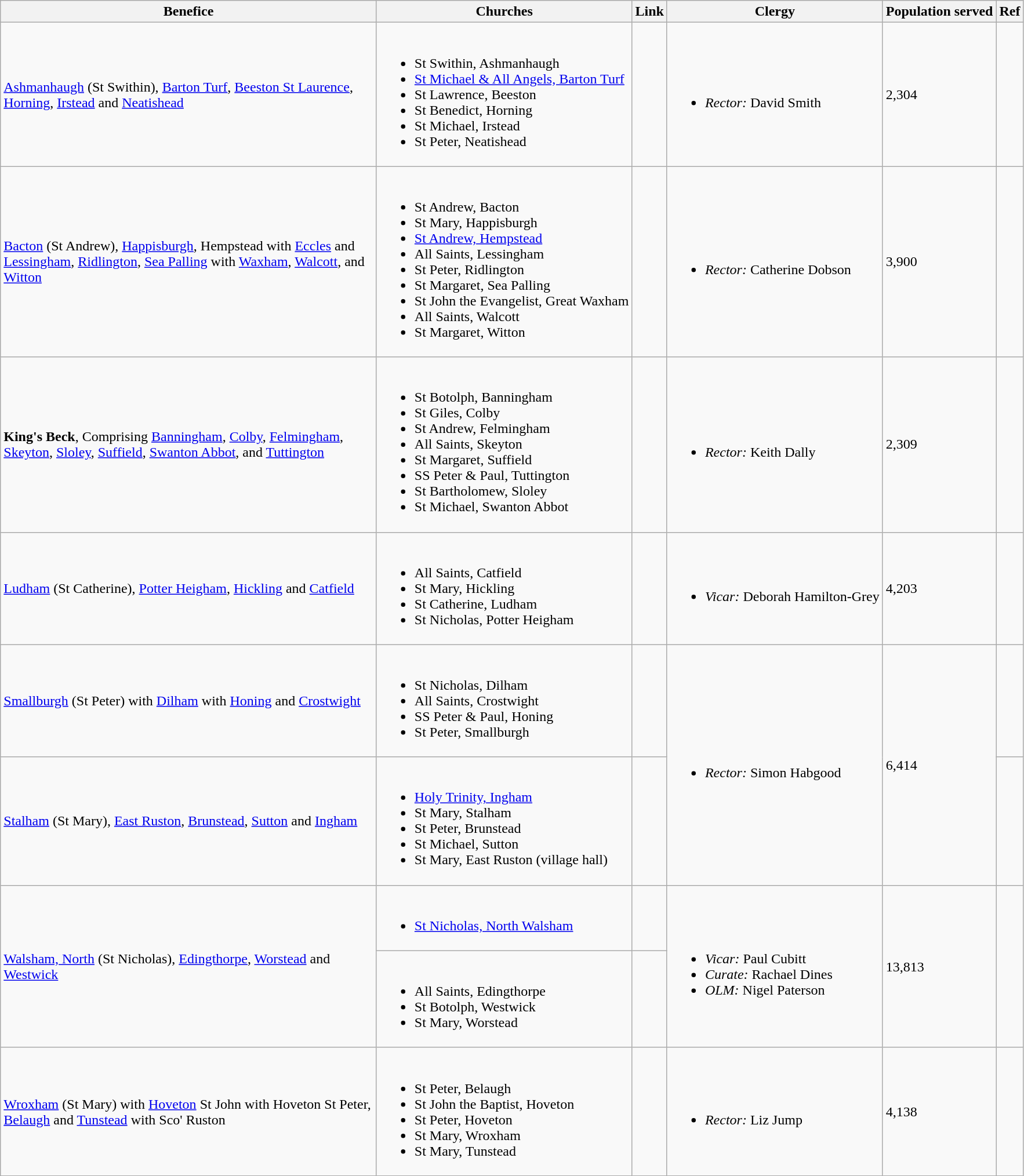<table class="wikitable">
<tr>
<th width="425">Benefice</th>
<th>Churches</th>
<th>Link</th>
<th>Clergy</th>
<th>Population served</th>
<th>Ref</th>
</tr>
<tr>
<td><a href='#'>Ashmanhaugh</a> (St Swithin), <a href='#'>Barton Turf</a>, <a href='#'>Beeston St Laurence</a>, <a href='#'>Horning</a>, <a href='#'>Irstead</a> and <a href='#'>Neatishead</a></td>
<td><br><ul><li>St Swithin, Ashmanhaugh</li><li><a href='#'>St Michael & All Angels, Barton Turf</a></li><li>St Lawrence, Beeston</li><li>St Benedict, Horning</li><li>St Michael, Irstead</li><li>St Peter, Neatishead</li></ul></td>
<td></td>
<td><br><ul><li><em>Rector:</em> David Smith</li></ul></td>
<td>2,304</td>
<td></td>
</tr>
<tr>
<td><a href='#'>Bacton</a> (St Andrew), <a href='#'>Happisburgh</a>, Hempstead with <a href='#'>Eccles</a> and <a href='#'>Lessingham</a>, <a href='#'>Ridlington</a>, <a href='#'>Sea Palling</a> with <a href='#'>Waxham</a>, <a href='#'>Walcott</a>, and <a href='#'>Witton</a></td>
<td><br><ul><li>St Andrew, Bacton</li><li>St Mary, Happisburgh</li><li><a href='#'>St Andrew, Hempstead</a></li><li>All Saints, Lessingham</li><li>St Peter, Ridlington</li><li>St Margaret, Sea Palling</li><li>St John the Evangelist, Great Waxham</li><li>All Saints, Walcott</li><li>St Margaret, Witton</li></ul></td>
<td></td>
<td><br><ul><li><em>Rector:</em> Catherine Dobson</li></ul></td>
<td>3,900</td>
<td></td>
</tr>
<tr>
<td><strong>King's Beck</strong>, Comprising <a href='#'>Banningham</a>, <a href='#'>Colby</a>, <a href='#'>Felmingham</a>, <a href='#'>Skeyton</a>, <a href='#'>Sloley</a>, <a href='#'>Suffield</a>, <a href='#'>Swanton Abbot</a>, and <a href='#'>Tuttington</a></td>
<td><br><ul><li>St Botolph, Banningham</li><li>St Giles, Colby</li><li>St Andrew, Felmingham</li><li>All Saints, Skeyton</li><li>St Margaret, Suffield</li><li>SS Peter & Paul, Tuttington</li><li>St Bartholomew, Sloley</li><li>St Michael, Swanton Abbot</li></ul></td>
<td></td>
<td><br><ul><li><em>Rector:</em> Keith Dally</li></ul></td>
<td>2,309</td>
<td></td>
</tr>
<tr>
<td><a href='#'>Ludham</a> (St Catherine), <a href='#'>Potter Heigham</a>, <a href='#'>Hickling</a> and <a href='#'>Catfield</a></td>
<td><br><ul><li>All Saints, Catfield</li><li>St Mary, Hickling</li><li>St Catherine, Ludham</li><li>St Nicholas, Potter Heigham</li></ul></td>
<td></td>
<td><br><ul><li><em>Vicar:</em> Deborah Hamilton-Grey</li></ul></td>
<td>4,203</td>
<td></td>
</tr>
<tr>
<td><a href='#'>Smallburgh</a> (St Peter) with <a href='#'>Dilham</a> with <a href='#'>Honing</a> and <a href='#'>Crostwight</a></td>
<td><br><ul><li>St Nicholas, Dilham</li><li>All Saints, Crostwight</li><li>SS Peter & Paul, Honing</li><li>St Peter, Smallburgh</li></ul></td>
<td></td>
<td rowspan="2"><br><ul><li><em>Rector:</em> Simon Habgood</li></ul></td>
<td rowspan="2">6,414</td>
<td></td>
</tr>
<tr>
<td><a href='#'>Stalham</a> (St Mary), <a href='#'>East Ruston</a>, <a href='#'>Brunstead</a>, <a href='#'>Sutton</a> and <a href='#'>Ingham</a></td>
<td><br><ul><li><a href='#'>Holy Trinity, Ingham</a></li><li>St Mary, Stalham</li><li>St Peter, Brunstead</li><li>St Michael, Sutton</li><li>St Mary, East Ruston (village hall)</li></ul></td>
<td></td>
<td></td>
</tr>
<tr>
<td rowspan="2"><a href='#'>Walsham, North</a> (St Nicholas), <a href='#'>Edingthorpe</a>, <a href='#'>Worstead</a> and <a href='#'>Westwick</a></td>
<td><br><ul><li><a href='#'>St Nicholas, North Walsham</a></li></ul></td>
<td></td>
<td rowspan="2"><br><ul><li><em>Vicar:</em> Paul Cubitt</li><li><em>Curate:</em> Rachael Dines</li><li><em>OLM:</em> Nigel Paterson</li></ul></td>
<td rowspan="2">13,813</td>
<td rowspan="2"></td>
</tr>
<tr>
<td><br><ul><li>All Saints, Edingthorpe</li><li>St Botolph, Westwick</li><li>St Mary, Worstead</li></ul></td>
<td></td>
</tr>
<tr>
<td><a href='#'>Wroxham</a> (St Mary) with <a href='#'>Hoveton</a> St John with Hoveton St Peter, <a href='#'>Belaugh</a> and <a href='#'>Tunstead</a> with Sco' Ruston</td>
<td><br><ul><li>St Peter, Belaugh</li><li>St John the Baptist, Hoveton</li><li>St Peter, Hoveton</li><li>St Mary, Wroxham</li><li>St Mary, Tunstead</li></ul></td>
<td></td>
<td><br><ul><li><em>Rector:</em> Liz Jump</li></ul></td>
<td>4,138</td>
<td></td>
</tr>
</table>
